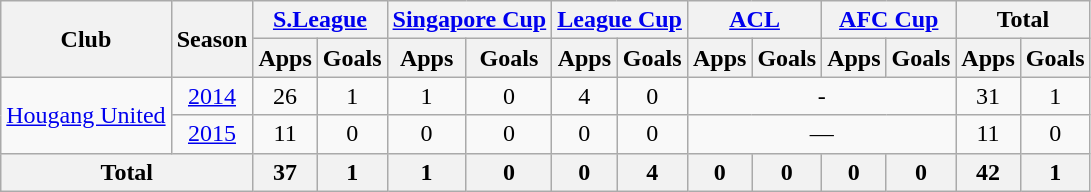<table class="wikitable" style="text-align:center">
<tr>
<th rowspan="2">Club</th>
<th rowspan="2">Season</th>
<th colspan="2"><a href='#'>S.League</a></th>
<th colspan="2"><a href='#'>Singapore Cup</a></th>
<th colspan="2"><a href='#'>League Cup</a></th>
<th colspan="2"><a href='#'>ACL</a></th>
<th colspan="2"><a href='#'>AFC Cup</a></th>
<th colspan="2">Total</th>
</tr>
<tr>
<th>Apps</th>
<th>Goals</th>
<th>Apps</th>
<th>Goals</th>
<th>Apps</th>
<th>Goals</th>
<th>Apps</th>
<th>Goals</th>
<th>Apps</th>
<th>Goals</th>
<th>Apps</th>
<th>Goals</th>
</tr>
<tr>
<td rowspan="2"><a href='#'>Hougang United</a></td>
<td><a href='#'>2014</a></td>
<td>26</td>
<td>1</td>
<td>1</td>
<td>0</td>
<td>4</td>
<td>0</td>
<td colspan="4">-</td>
<td>31</td>
<td>1</td>
</tr>
<tr>
<td><a href='#'>2015</a></td>
<td>11</td>
<td>0</td>
<td>0</td>
<td>0</td>
<td>0</td>
<td>0</td>
<td colspan="4">—</td>
<td>11</td>
<td>0</td>
</tr>
<tr>
<th colspan="2">Total</th>
<th>37</th>
<th>1</th>
<th>1</th>
<th>0</th>
<th>0</th>
<th>4</th>
<th>0</th>
<th>0</th>
<th>0</th>
<th>0</th>
<th>42</th>
<th>1</th>
</tr>
</table>
